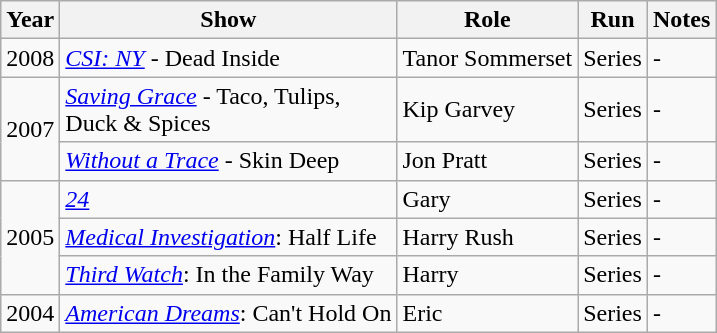<table class="wikitable">
<tr>
<th>Year</th>
<th>Show</th>
<th>Role</th>
<th>Run</th>
<th>Notes</th>
</tr>
<tr>
<td>2008</td>
<td><em><a href='#'>CSI: NY</a></em> - Dead Inside</td>
<td>Tanor Sommerset</td>
<td>Series</td>
<td>-</td>
</tr>
<tr>
<td rowspan=2>2007</td>
<td><em><a href='#'>Saving Grace</a></em> - Taco, Tulips,<br> Duck & Spices</td>
<td>Kip Garvey</td>
<td>Series</td>
<td>-</td>
</tr>
<tr>
<td><em><a href='#'>Without a Trace</a></em> - Skin Deep</td>
<td>Jon Pratt</td>
<td>Series</td>
<td>-</td>
</tr>
<tr>
<td rowspan=3>2005</td>
<td><em><a href='#'>24</a></em></td>
<td>Gary</td>
<td>Series</td>
<td>-</td>
</tr>
<tr>
<td><em><a href='#'>Medical Investigation</a></em>: Half Life</td>
<td>Harry Rush</td>
<td>Series</td>
<td>-</td>
</tr>
<tr>
<td><em><a href='#'>Third Watch</a></em>: In the Family Way</td>
<td>Harry</td>
<td>Series</td>
<td>-</td>
</tr>
<tr>
<td>2004</td>
<td><em><a href='#'>American Dreams</a></em>: Can't Hold On</td>
<td>Eric</td>
<td>Series</td>
<td>-</td>
</tr>
</table>
